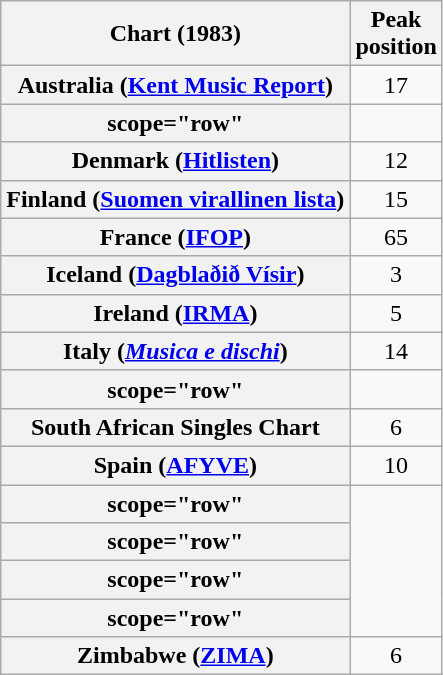<table class="wikitable sortable plainrowheaders">
<tr>
<th>Chart (1983)</th>
<th>Peak<br>position</th>
</tr>
<tr>
<th scope="row">Australia (<a href='#'>Kent Music Report</a>)</th>
<td style="text-align:center;">17</td>
</tr>
<tr>
<th>scope="row" </th>
</tr>
<tr>
<th scope="row">Denmark (<a href='#'>Hitlisten</a>)</th>
<td style="text-align:center;">12</td>
</tr>
<tr>
<th scope="row">Finland (<a href='#'>Suomen virallinen lista</a>)</th>
<td style="text-align:center;">15</td>
</tr>
<tr>
<th scope="row">France (<a href='#'>IFOP</a>)</th>
<td align="center">65</td>
</tr>
<tr>
<th scope="row">Iceland (<a href='#'>Dagblaðið Vísir</a>)</th>
<td align="center">3</td>
</tr>
<tr>
<th scope="row">Ireland (<a href='#'>IRMA</a>)</th>
<td style="text-align:center;">5</td>
</tr>
<tr>
<th scope="row">Italy (<em><a href='#'>Musica e dischi</a></em>)</th>
<td style="text-align:center;">14</td>
</tr>
<tr>
<th>scope="row" </th>
</tr>
<tr>
<th scope="row">South African Singles Chart</th>
<td style="text-align:center;">6</td>
</tr>
<tr>
<th scope="row">Spain (<a href='#'>AFYVE</a>)</th>
<td style="text-align:center;">10</td>
</tr>
<tr>
<th>scope="row" </th>
</tr>
<tr>
<th>scope="row" </th>
</tr>
<tr>
<th>scope="row" </th>
</tr>
<tr>
<th>scope="row" </th>
</tr>
<tr>
<th scope="row">Zimbabwe (<a href='#'>ZIMA</a>)</th>
<td style="text-align:center;">6</td>
</tr>
</table>
